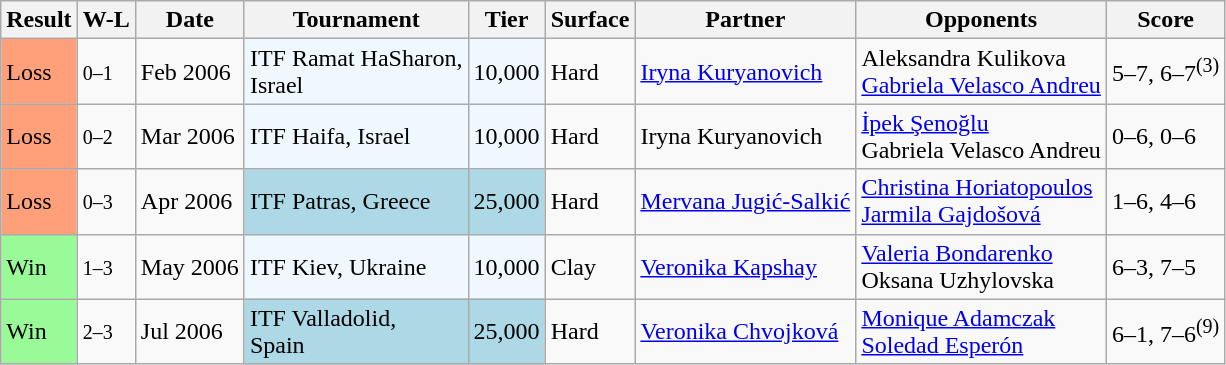<table class="sortable wikitable">
<tr>
<th>Result</th>
<th class="unsortable">W-L</th>
<th>Date</th>
<th>Tournament</th>
<th>Tier</th>
<th>Surface</th>
<th>Partner</th>
<th>Opponents</th>
<th class="unsortable">Score</th>
</tr>
<tr>
<td style="background:#ffa07a;">Loss</td>
<td><small>0–1</small></td>
<td>Feb 2006</td>
<td style="background:#f0f8ff;">ITF Ramat HaSharon, <br>Israel</td>
<td style="background:#f0f8ff;">10,000</td>
<td>Hard</td>
<td> <a href='#'>Iryna Kuryanovich</a></td>
<td> Aleksandra Kulikova <br>  <a href='#'>Gabriela Velasco Andreu</a></td>
<td>5–7, 6–7<sup>(3)</sup></td>
</tr>
<tr>
<td style="background:#ffa07a;">Loss</td>
<td><small>0–2</small></td>
<td>Mar 2006</td>
<td style="background:#f0f8ff;">ITF Haifa, Israel</td>
<td style="background:#f0f8ff;">10,000</td>
<td>Hard</td>
<td> Iryna Kuryanovich</td>
<td> <a href='#'>İpek Şenoğlu</a> <br>  Gabriela Velasco Andreu</td>
<td>0–6, 0–6</td>
</tr>
<tr>
<td style="background:#ffa07a;">Loss</td>
<td><small>0–3</small></td>
<td>Apr 2006</td>
<td style="background:lightblue;">ITF Patras, Greece</td>
<td style="background:lightblue;">25,000</td>
<td>Hard</td>
<td> <a href='#'>Mervana Jugić-Salkić</a></td>
<td> <a href='#'>Christina Horiatopoulos</a> <br>  <a href='#'>Jarmila Gajdošová</a></td>
<td>1–6, 4–6</td>
</tr>
<tr>
<td style="background:#98fb98;">Win</td>
<td><small>1–3</small></td>
<td>May 2006</td>
<td style="background:#f0f8ff;">ITF Kiev, Ukraine</td>
<td style="background:#f0f8ff;">10,000</td>
<td>Clay</td>
<td> <a href='#'>Veronika Kapshay</a></td>
<td> <a href='#'>Valeria Bondarenko</a> <br>  Oksana Uzhylovska</td>
<td>6–3, 7–5</td>
</tr>
<tr>
<td style="background:#98fb98;">Win</td>
<td><small>2–3</small></td>
<td>Jul 2006</td>
<td style="background:lightblue;">ITF Valladolid, <br>Spain</td>
<td style="background:lightblue;">25,000</td>
<td>Hard</td>
<td> <a href='#'>Veronika Chvojková</a></td>
<td> <a href='#'>Monique Adamczak</a> <br>  <a href='#'>Soledad Esperón</a></td>
<td>6–1, 7–6<sup>(9)</sup></td>
</tr>
</table>
